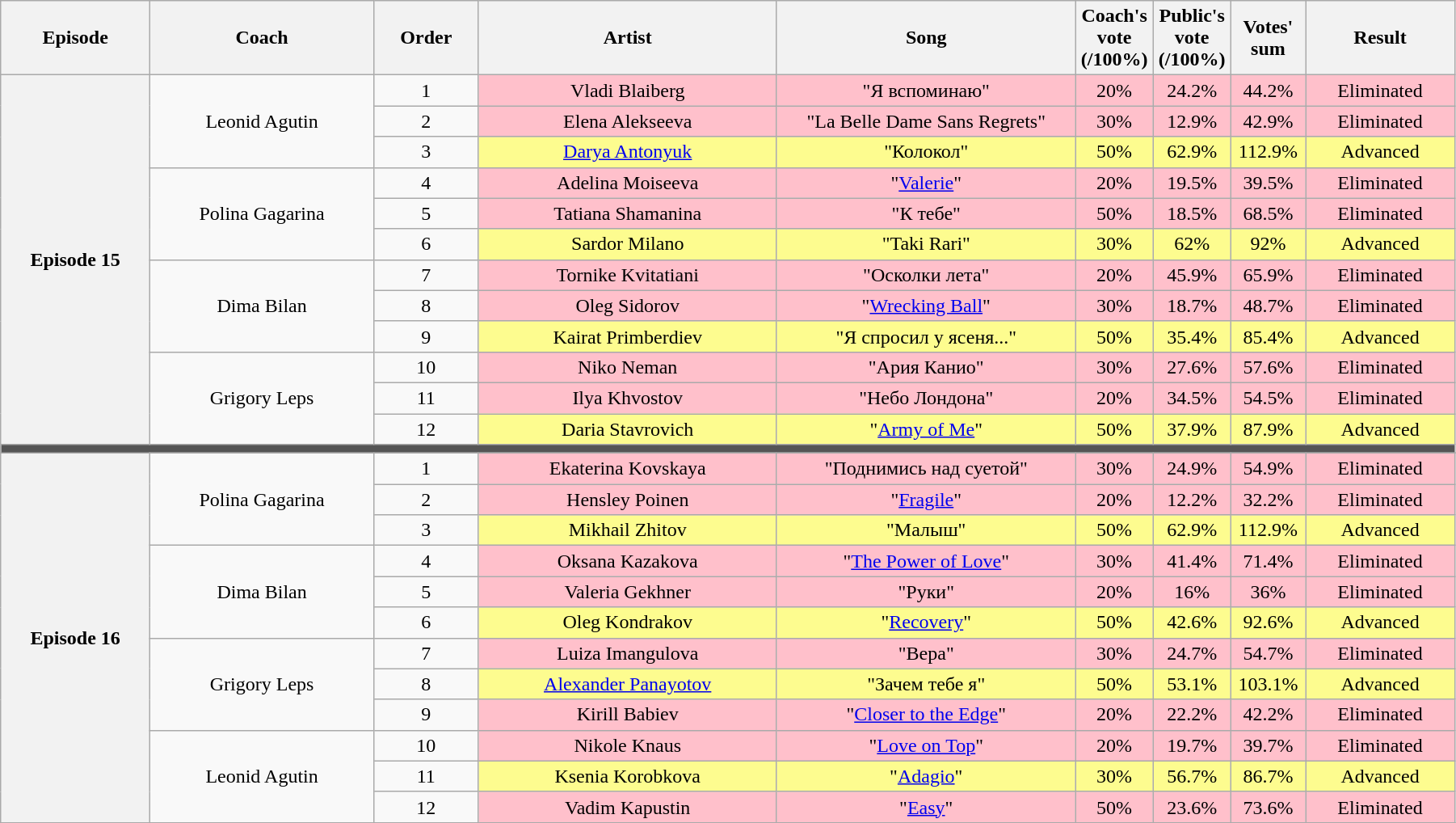<table class="wikitable" style="text-align:center; width:95%;">
<tr>
<th style="width:10%;">Episode</th>
<th style="width:15%;">Coach</th>
<th style="width:7%;">Order</th>
<th style="width:20%;">Artist</th>
<th style="width:20%;">Song</th>
<th style="width:5%;">Coach's vote (/100%)</th>
<th style="width:5%;">Public's vote (/100%)</th>
<th style="width:5%;">Votes' sum</th>
<th style="width:10%;">Result</th>
</tr>
<tr>
<th rowspan=12>Episode 15 <br><small></small></th>
<td rowspan=3>Leonid Agutin</td>
<td>1</td>
<td style="background:pink">Vladi Blaiberg</td>
<td style="background:pink">"Я вспоминаю"</td>
<td style="background:pink">20%</td>
<td style="background:pink">24.2%</td>
<td style="background:pink">44.2%</td>
<td style="background:pink">Eliminated</td>
</tr>
<tr>
<td>2</td>
<td style="background:pink">Elena Alekseeva</td>
<td style="background:pink">"La Belle Dame Sans Regrets"</td>
<td style="background:pink">30%</td>
<td style="background:pink">12.9%</td>
<td style="background:pink">42.9%</td>
<td style="background:pink">Eliminated</td>
</tr>
<tr>
<td>3</td>
<td style="background:#fdfc8f"><a href='#'>Darya Antonyuk</a></td>
<td style="background:#fdfc8f">"Колокол"</td>
<td style="background:#fdfc8f">50%</td>
<td style="background:#fdfc8f">62.9%</td>
<td style="background:#fdfc8f">112.9%</td>
<td style="background:#fdfc8f">Advanced</td>
</tr>
<tr>
<td rowspan=3>Polina Gagarina</td>
<td>4</td>
<td style="background:pink">Adelina Moiseeva</td>
<td style="background:pink">"<a href='#'>Valerie</a>"</td>
<td style="background:pink">20%</td>
<td style="background:pink">19.5%</td>
<td style="background:pink">39.5%</td>
<td style="background:pink">Eliminated</td>
</tr>
<tr>
<td>5</td>
<td style="background:pink">Tatiana Shamanina</td>
<td style="background:pink">"К тебе"</td>
<td style="background:pink">50%</td>
<td style="background:pink">18.5%</td>
<td style="background:pink">68.5%</td>
<td style="background:pink">Eliminated</td>
</tr>
<tr>
<td>6</td>
<td style="background:#fdfc8f">Sardor Milano</td>
<td style="background:#fdfc8f">"Taki Rari"</td>
<td style="background:#fdfc8f">30%</td>
<td style="background:#fdfc8f">62%</td>
<td style="background:#fdfc8f">92%</td>
<td style="background:#fdfc8f">Advanced</td>
</tr>
<tr>
<td rowspan=3>Dima Bilan</td>
<td>7</td>
<td style="background:pink">Tornike Kvitatiani</td>
<td style="background:pink">"Осколки лета"</td>
<td style="background:pink">20%</td>
<td style="background:pink">45.9%</td>
<td style="background:pink">65.9%</td>
<td style="background:pink">Eliminated</td>
</tr>
<tr>
<td>8</td>
<td style="background:pink">Oleg Sidorov</td>
<td style="background:pink">"<a href='#'>Wrecking Ball</a>"</td>
<td style="background:pink">30%</td>
<td style="background:pink">18.7%</td>
<td style="background:pink">48.7%</td>
<td style="background:pink">Eliminated</td>
</tr>
<tr>
<td>9</td>
<td style="background:#fdfc8f">Kairat Primberdiev</td>
<td style="background:#fdfc8f">"Я спросил у ясеня..."</td>
<td style="background:#fdfc8f">50%</td>
<td style="background:#fdfc8f">35.4%</td>
<td style="background:#fdfc8f">85.4%</td>
<td style="background:#fdfc8f">Advanced</td>
</tr>
<tr>
<td rowspan=3>Grigory Leps</td>
<td>10</td>
<td style="background:pink">Niko Neman</td>
<td style="background:pink">"Ария Канио"</td>
<td style="background:pink">30%</td>
<td style="background:pink">27.6%</td>
<td style="background:pink">57.6%</td>
<td style="background:pink">Eliminated</td>
</tr>
<tr>
<td>11</td>
<td style="background:pink">Ilya Khvostov</td>
<td style="background:pink">"Небо Лондона"</td>
<td style="background:pink">20%</td>
<td style="background:pink">34.5%</td>
<td style="background:pink">54.5%</td>
<td style="background:pink">Eliminated</td>
</tr>
<tr>
<td>12</td>
<td style="background:#fdfc8f">Daria Stavrovich</td>
<td style="background:#fdfc8f">"<a href='#'>Army of Me</a>"</td>
<td style="background:#fdfc8f">50%</td>
<td style="background:#fdfc8f">37.9%</td>
<td style="background:#fdfc8f">87.9%</td>
<td style="background:#fdfc8f">Advanced</td>
</tr>
<tr>
<td style="background:#555555;" colspan="10"></td>
</tr>
<tr>
<th rowspan=13>Episode 16 <br><small></small></th>
</tr>
<tr>
<td rowspan=3>Polina Gagarina</td>
<td>1</td>
<td style="background:pink">Ekaterina Kovskaya</td>
<td style="background:pink">"Поднимись над суетой"</td>
<td style="background:pink">30%</td>
<td style="background:pink">24.9%</td>
<td style="background:pink">54.9%</td>
<td style="background:pink">Eliminated</td>
</tr>
<tr>
<td>2</td>
<td style="background:pink">Hensley Poinen</td>
<td style="background:pink">"<a href='#'>Fragile</a>"</td>
<td style="background:pink">20%</td>
<td style="background:pink">12.2%</td>
<td style="background:pink">32.2%</td>
<td style="background:pink">Eliminated</td>
</tr>
<tr>
<td>3</td>
<td style="background:#fdfc8f">Mikhail Zhitov</td>
<td style="background:#fdfc8f">"Малыш"</td>
<td style="background:#fdfc8f">50%</td>
<td style="background:#fdfc8f">62.9%</td>
<td style="background:#fdfc8f">112.9%</td>
<td style="background:#fdfc8f">Advanced</td>
</tr>
<tr>
<td rowspan=3>Dima Bilan</td>
<td>4</td>
<td style="background:pink">Oksana Kazakova</td>
<td style="background:pink">"<a href='#'>The Power of Love</a>"</td>
<td style="background:pink">30%</td>
<td style="background:pink">41.4%</td>
<td style="background:pink">71.4%</td>
<td style="background:pink">Eliminated</td>
</tr>
<tr>
<td>5</td>
<td style="background:pink">Valeria Gekhner</td>
<td style="background:pink">"Руки"</td>
<td style="background:pink">20%</td>
<td style="background:pink">16%</td>
<td style="background:pink">36%</td>
<td style="background:pink">Eliminated</td>
</tr>
<tr>
<td>6</td>
<td style="background:#fdfc8f">Oleg Kondrakov</td>
<td style="background:#fdfc8f">"<a href='#'>Recovery</a>"</td>
<td style="background:#fdfc8f">50%</td>
<td style="background:#fdfc8f">42.6%</td>
<td style="background:#fdfc8f">92.6%</td>
<td style="background:#fdfc8f">Advanced</td>
</tr>
<tr>
<td rowspan=3>Grigory Leps</td>
<td>7</td>
<td style="background:pink">Luiza Imangulova</td>
<td style="background:pink">"Вера"</td>
<td style="background:pink">30%</td>
<td style="background:pink">24.7%</td>
<td style="background:pink">54.7%</td>
<td style="background:pink">Eliminated</td>
</tr>
<tr>
<td>8</td>
<td style="background:#fdfc8f"><a href='#'>Alexander Panayotov</a></td>
<td style="background:#fdfc8f">"Зачем тебе я"</td>
<td style="background:#fdfc8f">50%</td>
<td style="background:#fdfc8f">53.1%</td>
<td style="background:#fdfc8f">103.1%</td>
<td style="background:#fdfc8f">Advanced</td>
</tr>
<tr>
<td>9</td>
<td style="background:pink">Kirill Babiev</td>
<td style="background:pink">"<a href='#'>Closer to the Edge</a>"</td>
<td style="background:pink">20%</td>
<td style="background:pink">22.2%</td>
<td style="background:pink">42.2%</td>
<td style="background:pink">Eliminated</td>
</tr>
<tr>
<td rowspan=3>Leonid Agutin</td>
<td>10</td>
<td style="background:pink">Nikole Knaus</td>
<td style="background:pink">"<a href='#'>Love on Top</a>"</td>
<td style="background:pink">20%</td>
<td style="background:pink">19.7%</td>
<td style="background:pink">39.7%</td>
<td style="background:pink">Eliminated</td>
</tr>
<tr>
<td>11</td>
<td style="background:#fdfc8f">Ksenia Korobkova</td>
<td style="background:#fdfc8f">"<a href='#'>Adagio</a>"</td>
<td style="background:#fdfc8f">30%</td>
<td style="background:#fdfc8f">56.7%</td>
<td style="background:#fdfc8f">86.7%</td>
<td style="background:#fdfc8f">Advanced</td>
</tr>
<tr>
<td>12</td>
<td style="background:pink">Vadim Kapustin</td>
<td style="background:pink">"<a href='#'>Easy</a>"</td>
<td style="background:pink">50%</td>
<td style="background:pink">23.6%</td>
<td style="background:pink">73.6%</td>
<td style="background:pink">Eliminated</td>
</tr>
<tr>
</tr>
</table>
